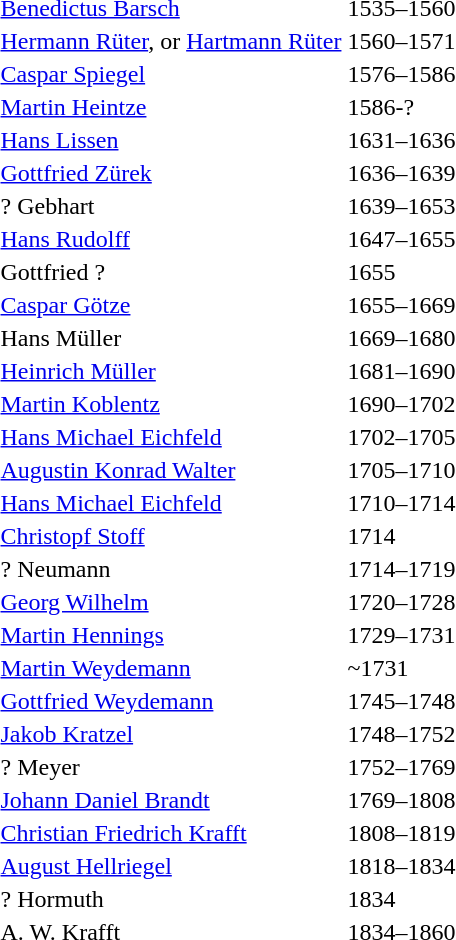<table>
<tr>
<td><a href='#'>Benedictus Barsch</a></td>
<td>1535–1560</td>
</tr>
<tr>
<td><a href='#'>Hermann Rüter</a>, or <a href='#'>Hartmann Rüter</a></td>
<td>1560–1571</td>
</tr>
<tr>
<td><a href='#'>Caspar Spiegel</a></td>
<td>1576–1586</td>
</tr>
<tr>
<td><a href='#'>Martin Heintze</a></td>
<td>1586-?</td>
</tr>
<tr>
<td><a href='#'>Hans Lissen</a></td>
<td>1631–1636</td>
</tr>
<tr>
<td><a href='#'>Gottfried Zürek</a></td>
<td>1636–1639</td>
</tr>
<tr>
<td>? Gebhart</td>
<td>1639–1653</td>
</tr>
<tr>
<td><a href='#'>Hans Rudolff</a></td>
<td>1647–1655</td>
</tr>
<tr>
<td>Gottfried ?</td>
<td>1655</td>
</tr>
<tr>
<td><a href='#'>Caspar Götze</a></td>
<td>1655–1669</td>
</tr>
<tr>
<td>Hans Müller</td>
<td>1669–1680</td>
</tr>
<tr>
<td><a href='#'>Heinrich Müller</a></td>
<td>1681–1690</td>
</tr>
<tr>
<td><a href='#'>Martin Koblentz</a></td>
<td>1690–1702</td>
</tr>
<tr>
<td><a href='#'>Hans Michael Eichfeld</a></td>
<td>1702–1705</td>
</tr>
<tr>
<td><a href='#'>Augustin Konrad Walter</a></td>
<td>1705–1710</td>
</tr>
<tr>
<td><a href='#'>Hans Michael Eichfeld</a></td>
<td>1710–1714</td>
</tr>
<tr>
<td><a href='#'>Christopf Stoff</a></td>
<td>1714</td>
</tr>
<tr>
<td>? Neumann</td>
<td>1714–1719</td>
</tr>
<tr>
<td><a href='#'>Georg Wilhelm</a></td>
<td>1720–1728</td>
</tr>
<tr>
<td><a href='#'>Martin Hennings</a></td>
<td>1729–1731</td>
</tr>
<tr>
<td><a href='#'>Martin Weydemann</a></td>
<td>~1731</td>
</tr>
<tr>
<td><a href='#'>Gottfried Weydemann</a></td>
<td>1745–1748</td>
</tr>
<tr>
<td><a href='#'>Jakob Kratzel</a></td>
<td>1748–1752</td>
</tr>
<tr>
<td>? Meyer</td>
<td>1752–1769</td>
</tr>
<tr>
<td><a href='#'>Johann Daniel Brandt</a></td>
<td>1769–1808</td>
</tr>
<tr>
<td><a href='#'>Christian Friedrich Krafft</a></td>
<td>1808–1819</td>
</tr>
<tr>
<td><a href='#'>August Hellriegel</a></td>
<td>1818–1834</td>
</tr>
<tr>
<td>? Hormuth</td>
<td>1834</td>
</tr>
<tr>
<td>A. W. Krafft</td>
<td>1834–1860</td>
</tr>
<tr>
</tr>
</table>
